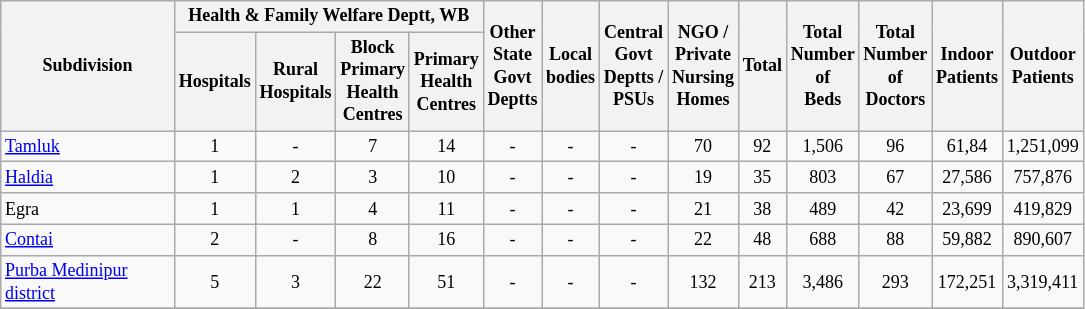<table class="wikitable" style="text-align:center;font-size: 9pt">
<tr>
<th width="110" rowspan="2">Subdivision</th>
<th width="160" colspan="4" rowspan="1">Health & Family Welfare Deptt, WB</th>
<th widthspan="110" rowspan="2">Other<br>State<br>Govt<br>Deptts</th>
<th widthspan="110" rowspan="2">Local<br>bodies</th>
<th widthspan="110" rowspan="2">Central<br>Govt<br>Deptts /<br>PSUs</th>
<th widthspan="110" rowspan="2">NGO /<br>Private<br>Nursing<br>Homes</th>
<th widthspan="110" rowspan="2">Total</th>
<th widthspan="110" rowspan="2">Total<br>Number<br>of<br>Beds</th>
<th widthspan="110" rowspan="2">Total<br>Number<br>of<br>Doctors</th>
<th widthspan="130" rowspan="2">Indoor<br>Patients</th>
<th widthspan="130" rowspan="2">Outdoor<br>Patients</th>
</tr>
<tr>
<th width="40">Hospitals<br></th>
<th width="40">Rural<br>Hospitals<br></th>
<th width="40">Block<br>Primary<br>Health<br>Centres<br></th>
<th width="40">Primary<br>Health<br>Centres<br></th>
</tr>
<tr>
<td align=left><a href='#'>Tamluk</a></td>
<td align="center">1</td>
<td align="center">-</td>
<td align="center">7</td>
<td align="center">14</td>
<td align="center">-</td>
<td align="center">-</td>
<td align="center">-</td>
<td align="center">70</td>
<td align="center">92</td>
<td align="center">1,506</td>
<td align="center">96</td>
<td align="center">61,84</td>
<td align="center">1,251,099</td>
</tr>
<tr>
<td align=left><a href='#'>Haldia</a></td>
<td align="center">1</td>
<td align="center">2</td>
<td align="center">3</td>
<td align="center">10</td>
<td align="center">-</td>
<td align="center">-</td>
<td align="center">-</td>
<td align="center">19</td>
<td align="center">35</td>
<td align="center">803</td>
<td align="center">67</td>
<td align="center">27,586</td>
<td align="center">757,876</td>
</tr>
<tr>
<td align=left>Egra</td>
<td align="center">1</td>
<td align="center">1</td>
<td align="center">4</td>
<td align="center">11</td>
<td align="center">-</td>
<td align="center">-</td>
<td align="center">-</td>
<td align="center">21</td>
<td align="center">38</td>
<td align="center">489</td>
<td align="center">42</td>
<td align="center">23,699</td>
<td align="center">419,829</td>
</tr>
<tr>
<td align=left><a href='#'>Contai</a></td>
<td align="center">2</td>
<td align="center">-</td>
<td align="center">8</td>
<td align="center">16</td>
<td align="center">-</td>
<td align="center">-</td>
<td align="center">-</td>
<td align="center">22</td>
<td align="center">48</td>
<td align="center">688</td>
<td align="center">88</td>
<td align="center">59,882</td>
<td align="center">890,607</td>
</tr>
<tr>
<td align=left><a href='#'>Purba Medinipur district</a></td>
<td align="center">5</td>
<td align="center">3</td>
<td align="center">22</td>
<td align="center">51</td>
<td align="center">-</td>
<td align="center">-</td>
<td align="center">-</td>
<td align="center">132</td>
<td align="center">213</td>
<td align="center">3,486</td>
<td align="center">293</td>
<td align="center">172,251</td>
<td align="center">3,319,411</td>
</tr>
<tr>
</tr>
</table>
